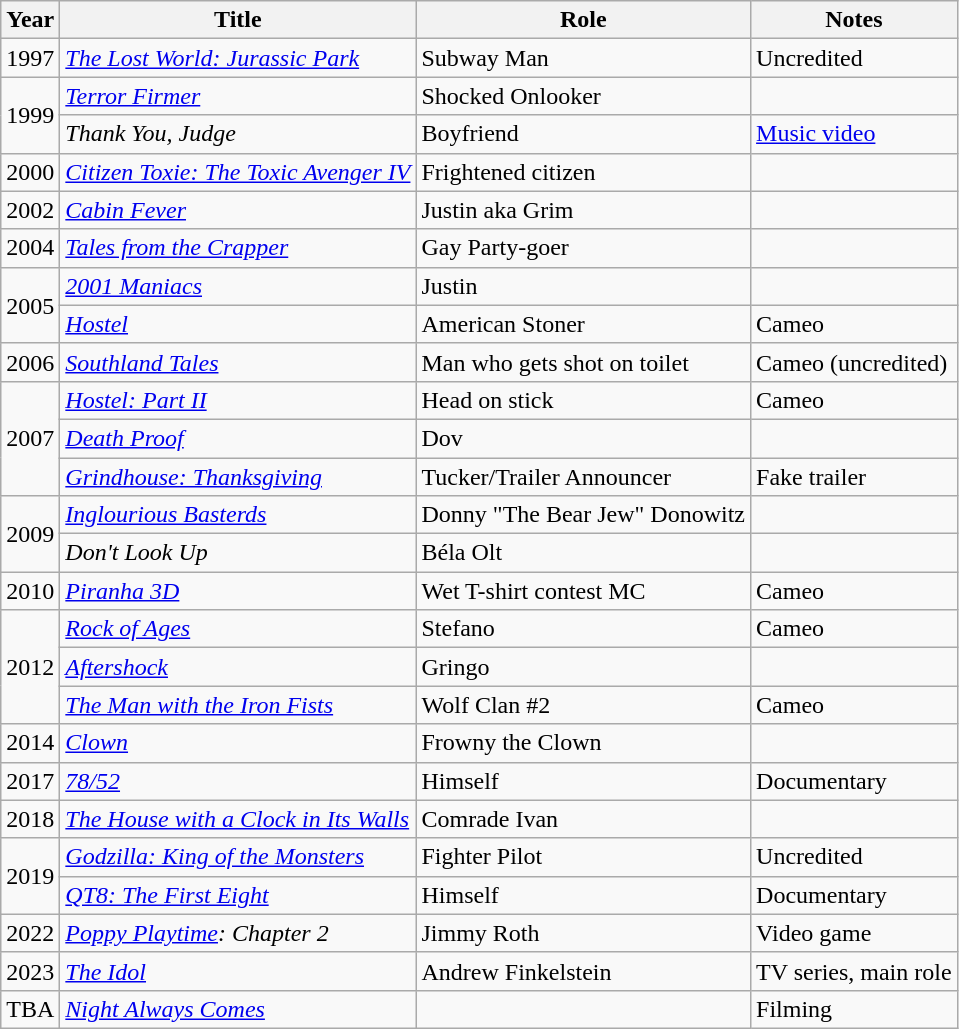<table class="wikitable">
<tr>
<th>Year</th>
<th>Title</th>
<th>Role</th>
<th>Notes</th>
</tr>
<tr>
<td>1997</td>
<td><em><a href='#'>The Lost World: Jurassic Park</a></em></td>
<td>Subway Man</td>
<td>Uncredited</td>
</tr>
<tr>
<td rowspan="2">1999</td>
<td><em><a href='#'>Terror Firmer</a></em></td>
<td>Shocked Onlooker</td>
<td></td>
</tr>
<tr>
<td><em>Thank You, Judge</em></td>
<td>Boyfriend</td>
<td><a href='#'>Music video</a></td>
</tr>
<tr>
<td>2000</td>
<td><em><a href='#'>Citizen Toxie: The Toxic Avenger IV</a></em></td>
<td>Frightened citizen</td>
<td></td>
</tr>
<tr>
<td>2002</td>
<td><em><a href='#'>Cabin Fever</a></em></td>
<td>Justin aka Grim</td>
<td></td>
</tr>
<tr>
<td>2004</td>
<td><em><a href='#'>Tales from the Crapper</a></em></td>
<td>Gay Party-goer</td>
<td></td>
</tr>
<tr>
<td rowspan="2">2005</td>
<td><em><a href='#'>2001 Maniacs</a></em></td>
<td>Justin</td>
<td></td>
</tr>
<tr>
<td><em><a href='#'>Hostel</a></em></td>
<td>American Stoner</td>
<td>Cameo</td>
</tr>
<tr>
<td>2006</td>
<td><em><a href='#'>Southland Tales</a></em></td>
<td>Man who gets shot on toilet</td>
<td>Cameo (uncredited)</td>
</tr>
<tr>
<td rowspan="3">2007</td>
<td style="text-align:left;"><em><a href='#'>Hostel: Part II</a></em></td>
<td>Head on stick</td>
<td>Cameo</td>
</tr>
<tr>
<td><em><a href='#'>Death Proof</a></em></td>
<td>Dov</td>
<td></td>
</tr>
<tr>
<td><em><a href='#'>Grindhouse: Thanksgiving</a></em></td>
<td>Tucker/Trailer Announcer</td>
<td>Fake trailer</td>
</tr>
<tr>
<td rowspan=2>2009</td>
<td><em><a href='#'>Inglourious Basterds</a></em></td>
<td>Donny "The Bear Jew" Donowitz</td>
<td></td>
</tr>
<tr>
<td><em>Don't Look Up</em></td>
<td>Béla Olt</td>
<td></td>
</tr>
<tr>
<td>2010</td>
<td><em><a href='#'>Piranha 3D</a></em></td>
<td>Wet T-shirt contest MC</td>
<td>Cameo</td>
</tr>
<tr>
<td rowspan=3>2012</td>
<td><em><a href='#'>Rock of Ages</a></em></td>
<td>Stefano</td>
<td>Cameo</td>
</tr>
<tr>
<td><em><a href='#'>Aftershock</a></em></td>
<td>Gringo</td>
<td></td>
</tr>
<tr>
<td><em><a href='#'>The Man with the Iron Fists</a></em></td>
<td>Wolf Clan #2</td>
<td>Cameo</td>
</tr>
<tr>
<td>2014</td>
<td><em><a href='#'>Clown</a></em></td>
<td>Frowny the Clown</td>
<td></td>
</tr>
<tr>
<td>2017</td>
<td><em><a href='#'>78/52</a></em></td>
<td>Himself</td>
<td>Documentary</td>
</tr>
<tr>
<td>2018</td>
<td><em><a href='#'>The House with a Clock in Its Walls</a></em></td>
<td>Comrade Ivan</td>
<td></td>
</tr>
<tr>
<td rowspan=2>2019</td>
<td><em><a href='#'>Godzilla: King of the Monsters</a></em></td>
<td>Fighter Pilot</td>
<td>Uncredited</td>
</tr>
<tr>
<td><em><a href='#'>QT8: The First Eight</a></em></td>
<td>Himself</td>
<td>Documentary</td>
</tr>
<tr>
<td>2022</td>
<td><em><a href='#'>Poppy Playtime</a>: Chapter 2</em></td>
<td>Jimmy Roth</td>
<td>Video game</td>
</tr>
<tr>
<td>2023</td>
<td><a href='#'><em>The Idol</em></a></td>
<td>Andrew Finkelstein</td>
<td>TV series, main role</td>
</tr>
<tr>
<td>TBA</td>
<td><em><a href='#'>Night Always Comes</a></em></td>
<td></td>
<td>Filming</td>
</tr>
</table>
